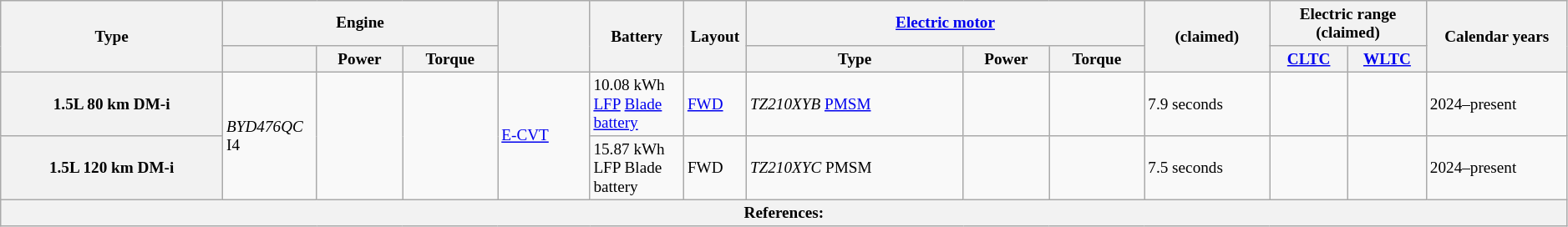<table class="wikitable" style="text-align:left; font-size:80%; width=">
<tr>
<th rowspan="2">Type</th>
<th colspan="3">Engine</th>
<th rowspan="2"></th>
<th rowspan="2" width="6%">Battery</th>
<th rowspan="2" width="4%">Layout</th>
<th colspan="3"><a href='#'>Electric motor</a></th>
<th rowspan="2" width="8%"> (claimed)</th>
<th colspan="2">Electric range (claimed)</th>
<th rowspan="2" width="9%">Calendar years</th>
</tr>
<tr>
<th width="6%"></th>
<th>Power</th>
<th>Torque</th>
<th>Type</th>
<th>Power</th>
<th>Torque</th>
<th width="5%"><a href='#'>CLTC</a></th>
<th width="5%"><a href='#'>WLTC</a></th>
</tr>
<tr>
<th>1.5L 80 km DM-i</th>
<td rowspan="2"><em>BYD476QC</em>  I4</td>
<td rowspan="2"></td>
<td rowspan="2"></td>
<td rowspan="2"><a href='#'>E-CVT</a></td>
<td>10.08 kWh <a href='#'>LFP</a> <a href='#'>Blade battery</a></td>
<td><a href='#'>FWD</a></td>
<td><em>TZ210XYB</em> <a href='#'>PMSM</a></td>
<td></td>
<td></td>
<td>7.9 seconds</td>
<td></td>
<td></td>
<td>2024–present</td>
</tr>
<tr>
<th>1.5L 120 km DM-i</th>
<td>15.87 kWh LFP Blade battery</td>
<td>FWD</td>
<td><em>TZ210XYC</em> PMSM</td>
<td></td>
<td></td>
<td>7.5 seconds</td>
<td></td>
<td></td>
<td>2024–present</td>
</tr>
<tr>
<th colspan="14">References: </th>
</tr>
</table>
